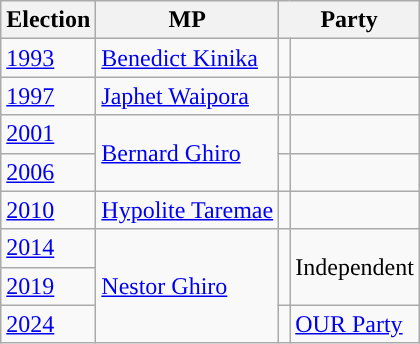<table class="wikitable sortable">
<tr>
<th>Election</th>
<th>MP</th>
<th colspan=2>Party</th>
</tr>
<tr>
<td><a href='#'>1993</a></td>
<td><a href='#'>Benedict Kinika</a></td>
<td></td>
<td></td>
</tr>
<tr>
<td><a href='#'>1997</a></td>
<td><a href='#'>Japhet Waipora</a></td>
<td></td>
<td></td>
</tr>
<tr>
<td><a href='#'>2001</a></td>
<td rowspan="2"><a href='#'>Bernard Ghiro</a></td>
<td></td>
<td></td>
</tr>
<tr>
<td><a href='#'>2006</a></td>
<td></td>
<td></td>
</tr>
<tr>
<td><a href='#'>2010</a></td>
<td><a href='#'>Hypolite Taremae</a></td>
<td></td>
<td></td>
</tr>
<tr>
<td><a href='#'>2014</a></td>
<td rowspan="3"><a href='#'>Nestor Ghiro</a></td>
<td rowspan=2 bgcolor=></td>
<td rowspan="2">Independent</td>
</tr>
<tr>
<td><a href='#'>2019</a></td>
</tr>
<tr>
<td><a href='#'>2024</a></td>
<td></td>
<td><a href='#'>OUR Party</a></td>
</tr>
</table>
